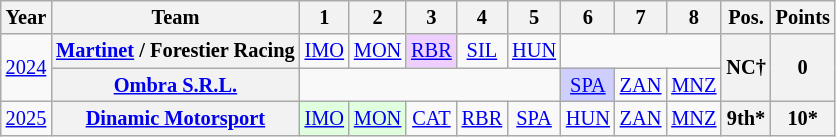<table class="wikitable" border="1" style="text-align:center; font-size:85%;">
<tr>
<th>Year</th>
<th>Team</th>
<th>1</th>
<th>2</th>
<th>3</th>
<th>4</th>
<th>5</th>
<th>6</th>
<th>7</th>
<th>8</th>
<th>Pos.</th>
<th>Points</th>
</tr>
<tr>
<td rowspan="2"><a href='#'>2024</a></td>
<th nowrap=""><a href='#'>Martinet</a> / Forestier Racing</th>
<td style="background:#;"><a href='#'>IMO</a><br></td>
<td style="background:#;"><a href='#'>MON</a><br></td>
<td style="background:#EFCFFF;"><a href='#'>RBR</a><br></td>
<td style="background:#;"><a href='#'>SIL</a><br></td>
<td style="background:#;"><a href='#'>HUN</a><br></td>
<td colspan="3"></td>
<th rowspan="2">NC†</th>
<th rowspan="2">0</th>
</tr>
<tr>
<th><a href='#'>Ombra S.R.L.</a></th>
<td colspan="5"></td>
<td style="background:#CFCFFF;"><a href='#'>SPA</a><br></td>
<td style="background:#;"><a href='#'>ZAN</a><br></td>
<td style="background:#;"><a href='#'>MNZ</a><br></td>
</tr>
<tr>
<td><a href='#'>2025</a></td>
<th><a href='#'>Dinamic Motorsport</a></th>
<td style="background:#DFFFDF;"><a href='#'>IMO</a><br></td>
<td style="background:#DFFFDF;"><a href='#'>MON</a><br></td>
<td style="background:#;"><a href='#'>CAT</a><br></td>
<td style="background:#;"><a href='#'>RBR</a><br></td>
<td style="background:#;"><a href='#'>SPA</a><br></td>
<td style="background:#;"><a href='#'>HUN</a><br></td>
<td style="background:#;"><a href='#'>ZAN</a><br></td>
<td style="background:#;"><a href='#'>MNZ</a><br></td>
<th>9th*</th>
<th>10*</th>
</tr>
</table>
